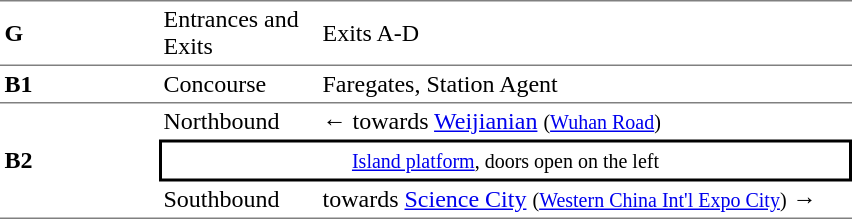<table cellspacing=0 cellpadding=3>
<tr>
<td style="border-top:solid 1px gray;border-bottom:solid 1px gray;" width=100><strong>G</strong></td>
<td style="border-top:solid 1px gray;border-bottom:solid 1px gray;" width=100>Entrances and Exits</td>
<td style="border-top:solid 1px gray;border-bottom:solid 1px gray;" width=350>Exits A-D</td>
</tr>
<tr>
<td style="border-bottom:solid 1px gray;"><strong>B1</strong></td>
<td style="border-bottom:solid 1px gray;">Concourse</td>
<td style="border-bottom:solid 1px gray;">Faregates, Station Agent</td>
</tr>
<tr>
<td style="border-bottom:solid 1px gray;" rowspan=3><strong>B2</strong></td>
<td>Northbound</td>
<td>←  towards <a href='#'>Weijianian</a> <small>(<a href='#'>Wuhan Road</a>)</small></td>
</tr>
<tr>
<td style="border-right:solid 2px black;border-left:solid 2px black;border-top:solid 2px black;border-bottom:solid 2px black;text-align:center;" colspan=2><small><a href='#'>Island platform</a>, doors open on the left</small></td>
</tr>
<tr>
<td style="border-bottom:solid 1px gray;">Southbound</td>
<td style="border-bottom:solid 1px gray;">  towards <a href='#'>Science City</a> <small>(<a href='#'>Western China Int'l Expo City</a>)</small> →</td>
</tr>
</table>
